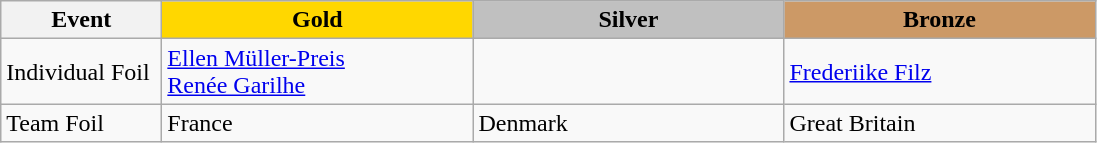<table class="wikitable">
<tr>
<th width="100">Event</th>
<th style="background-color:gold;" width="200"> Gold</th>
<th style="background-color:silver;" width="200"> Silver</th>
<th style="background-color:#CC9966;" width="200"> Bronze</th>
</tr>
<tr>
<td>Individual Foil</td>
<td> <a href='#'>Ellen Müller-Preis</a><br> <a href='#'>Renée Garilhe</a></td>
<td></td>
<td> <a href='#'>Frederiike Filz</a></td>
</tr>
<tr>
<td>Team Foil</td>
<td> France</td>
<td> Denmark</td>
<td> Great Britain</td>
</tr>
</table>
